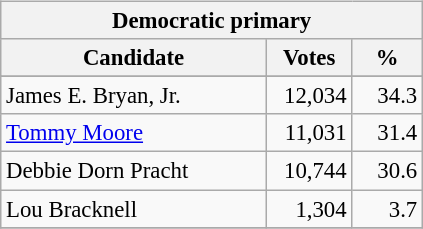<table class="wikitable" align="left" style="margin: 1em 1em 1em 0; font-size: 95%;">
<tr>
<th colspan="3">Democratic primary</th>
</tr>
<tr>
<th colspan="1" style="width: 170px">Candidate</th>
<th style="width: 50px">Votes</th>
<th style="width: 40px">%</th>
</tr>
<tr>
</tr>
<tr>
<td>James E. Bryan, Jr.</td>
<td align="right">12,034</td>
<td align="right">34.3</td>
</tr>
<tr>
<td><a href='#'>Tommy Moore</a></td>
<td align="right">11,031</td>
<td align="right">31.4</td>
</tr>
<tr>
<td>Debbie Dorn Pracht</td>
<td align="right">10,744</td>
<td align="right">30.6</td>
</tr>
<tr>
<td>Lou Bracknell</td>
<td align="right">1,304</td>
<td align="right">3.7</td>
</tr>
<tr>
</tr>
</table>
